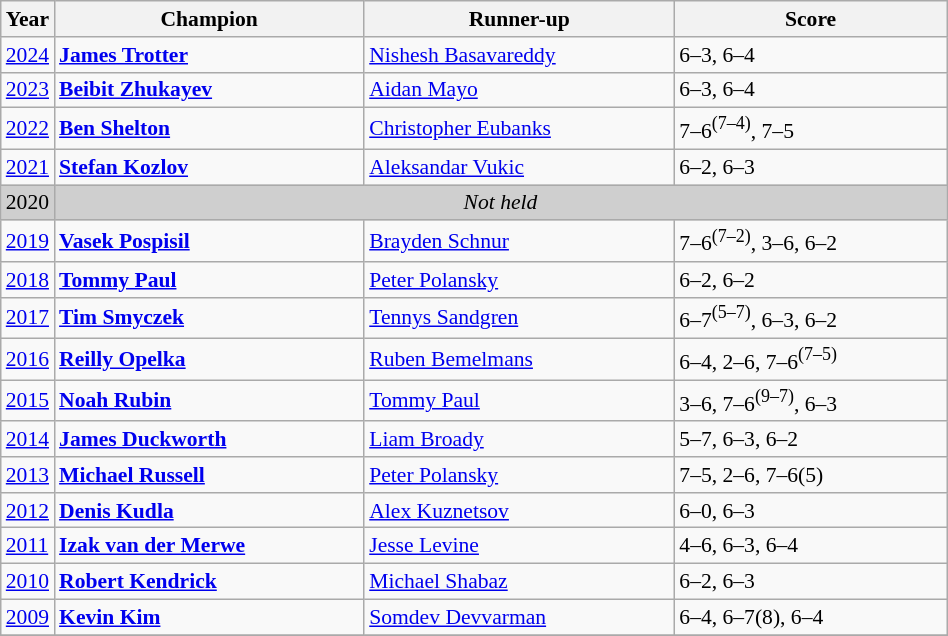<table class="wikitable" style="font-size:90%">
<tr>
<th>Year</th>
<th width="200">Champion</th>
<th width="200">Runner-up</th>
<th width="175">Score</th>
</tr>
<tr>
<td><a href='#'>2024</a></td>
<td> <strong><a href='#'>James Trotter</a></strong></td>
<td> <a href='#'>Nishesh Basavareddy</a></td>
<td>6–3, 6–4</td>
</tr>
<tr>
<td><a href='#'>2023</a></td>
<td> <strong><a href='#'>Beibit Zhukayev</a></strong></td>
<td> <a href='#'>Aidan Mayo</a></td>
<td>6–3, 6–4</td>
</tr>
<tr>
<td><a href='#'>2022</a></td>
<td> <strong><a href='#'>Ben Shelton</a></strong></td>
<td> <a href='#'>Christopher Eubanks</a></td>
<td>7–6<sup>(7–4)</sup>, 7–5</td>
</tr>
<tr>
<td><a href='#'>2021</a></td>
<td> <strong><a href='#'>Stefan Kozlov</a></strong></td>
<td> <a href='#'>Aleksandar Vukic</a></td>
<td>6–2, 6–3</td>
</tr>
<tr>
<td style="background:#cfcfcf">2020</td>
<td colspan=3 align=center style="background:#cfcfcf"><em>Not held</em></td>
</tr>
<tr>
<td><a href='#'>2019</a></td>
<td> <strong><a href='#'>Vasek Pospisil</a></strong></td>
<td> <a href='#'>Brayden Schnur</a></td>
<td>7–6<sup>(7–2)</sup>, 3–6, 6–2</td>
</tr>
<tr>
<td><a href='#'>2018</a></td>
<td> <strong><a href='#'>Tommy Paul</a></strong></td>
<td> <a href='#'>Peter Polansky</a></td>
<td>6–2, 6–2</td>
</tr>
<tr>
<td><a href='#'>2017</a></td>
<td> <strong><a href='#'>Tim Smyczek</a></strong></td>
<td> <a href='#'>Tennys Sandgren</a></td>
<td>6–7<sup>(5–7)</sup>, 6–3, 6–2</td>
</tr>
<tr>
<td><a href='#'>2016</a></td>
<td> <strong><a href='#'>Reilly Opelka</a></strong></td>
<td> <a href='#'>Ruben Bemelmans</a></td>
<td>6–4, 2–6, 7–6<sup>(7–5)</sup></td>
</tr>
<tr>
<td><a href='#'>2015</a></td>
<td> <strong><a href='#'>Noah Rubin</a></strong></td>
<td> <a href='#'>Tommy Paul</a></td>
<td>3–6, 7–6<sup>(9–7)</sup>, 6–3</td>
</tr>
<tr>
<td><a href='#'>2014</a></td>
<td> <strong><a href='#'>James Duckworth</a></strong></td>
<td> <a href='#'>Liam Broady</a></td>
<td>5–7, 6–3, 6–2</td>
</tr>
<tr>
<td><a href='#'>2013</a></td>
<td> <strong><a href='#'>Michael Russell</a></strong></td>
<td> <a href='#'>Peter Polansky</a></td>
<td>7–5, 2–6, 7–6(5)</td>
</tr>
<tr>
<td><a href='#'>2012</a></td>
<td> <strong><a href='#'>Denis Kudla</a></strong></td>
<td> <a href='#'>Alex Kuznetsov</a></td>
<td>6–0, 6–3</td>
</tr>
<tr>
<td><a href='#'>2011</a></td>
<td> <strong><a href='#'>Izak van der Merwe</a></strong></td>
<td> <a href='#'>Jesse Levine</a></td>
<td>4–6, 6–3, 6–4</td>
</tr>
<tr>
<td><a href='#'>2010</a></td>
<td> <strong><a href='#'>Robert Kendrick</a></strong></td>
<td> <a href='#'>Michael Shabaz</a></td>
<td>6–2, 6–3</td>
</tr>
<tr>
<td><a href='#'>2009</a></td>
<td> <strong><a href='#'>Kevin Kim</a></strong></td>
<td> <a href='#'>Somdev Devvarman</a></td>
<td>6–4, 6–7(8), 6–4</td>
</tr>
<tr>
</tr>
</table>
